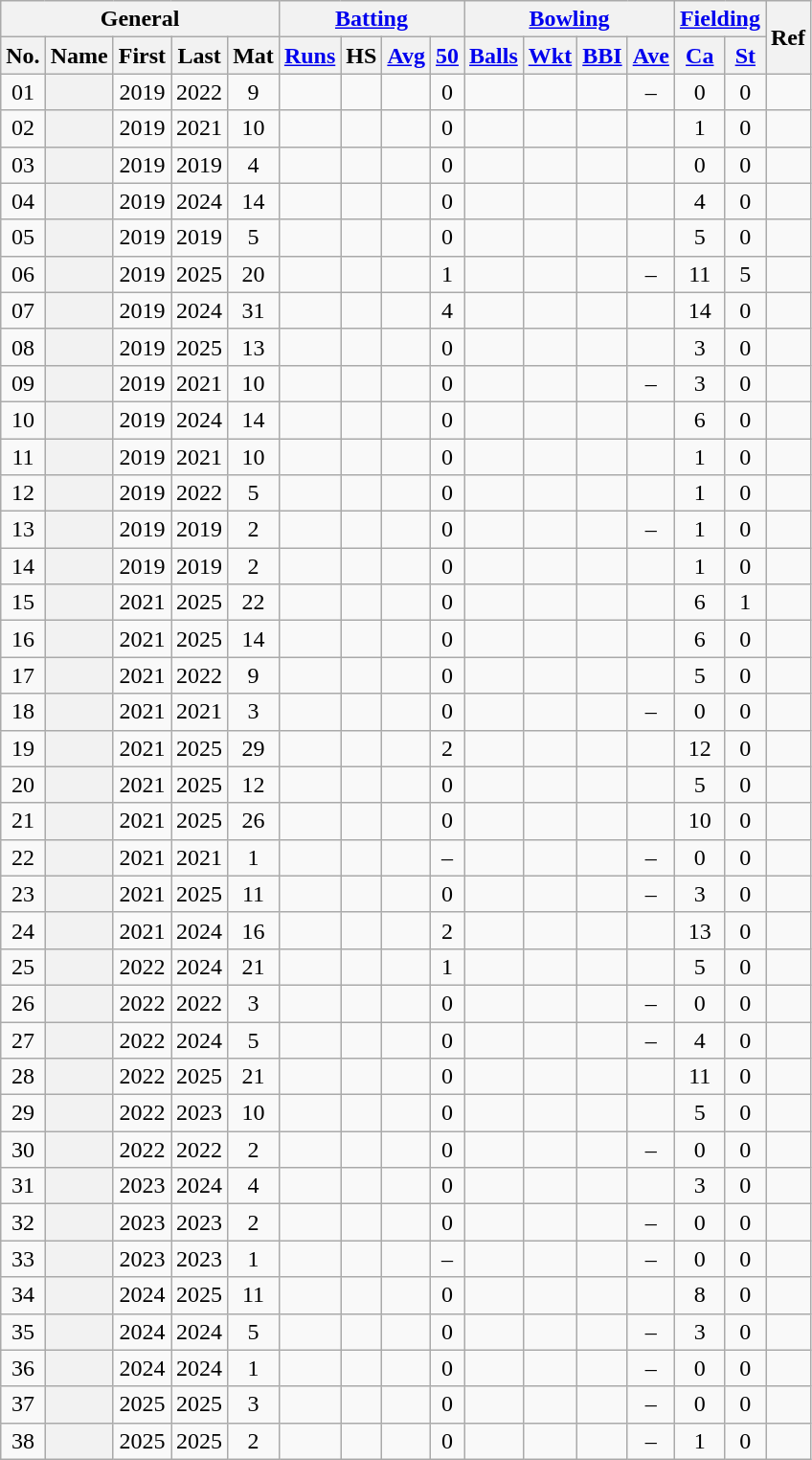<table class="wikitable plainrowheaders sortable">
<tr align="center">
<th scope="col" colspan=5 class="unsortable">General</th>
<th scope="col" colspan=4 class="unsortable"><a href='#'>Batting</a></th>
<th scope="col" colspan=4 class="unsortable"><a href='#'>Bowling</a></th>
<th scope="col" colspan=2 class="unsortable"><a href='#'>Fielding</a></th>
<th scope="col" rowspan=2 class="unsortable">Ref</th>
</tr>
<tr align="center">
<th scope="col">No.</th>
<th scope="col">Name</th>
<th scope="col">First</th>
<th scope="col">Last</th>
<th scope="col">Mat</th>
<th scope="col"><a href='#'>Runs</a></th>
<th scope="col">HS</th>
<th scope="col"><a href='#'>Avg</a></th>
<th scope="col"><a href='#'>50</a></th>
<th scope="col"><a href='#'>Balls</a></th>
<th scope="col"><a href='#'>Wkt</a></th>
<th scope="col"><a href='#'>BBI</a></th>
<th scope="col"><a href='#'>Ave</a></th>
<th scope="col"><a href='#'>Ca</a></th>
<th scope="col"><a href='#'>St</a></th>
</tr>
<tr align="center">
<td><span>0</span>1</td>
<th scope="row" align="left"></th>
<td>2019</td>
<td>2022</td>
<td>9</td>
<td></td>
<td></td>
<td></td>
<td>0</td>
<td></td>
<td></td>
<td></td>
<td>–</td>
<td>0</td>
<td>0</td>
<td></td>
</tr>
<tr align="center">
<td><span>0</span>2</td>
<th scope="row" align="left"></th>
<td>2019</td>
<td>2021</td>
<td>10</td>
<td></td>
<td></td>
<td></td>
<td>0</td>
<td></td>
<td></td>
<td></td>
<td></td>
<td>1</td>
<td>0</td>
<td></td>
</tr>
<tr align="center">
<td><span>0</span>3</td>
<th scope="row" align="left"></th>
<td>2019</td>
<td>2019</td>
<td>4</td>
<td></td>
<td></td>
<td></td>
<td>0</td>
<td></td>
<td></td>
<td></td>
<td></td>
<td>0</td>
<td>0</td>
<td></td>
</tr>
<tr align="center">
<td><span>0</span>4</td>
<th scope="row" align="left"></th>
<td>2019</td>
<td>2024</td>
<td>14</td>
<td></td>
<td></td>
<td></td>
<td>0</td>
<td></td>
<td></td>
<td></td>
<td></td>
<td>4</td>
<td>0</td>
<td></td>
</tr>
<tr align="center">
<td><span>0</span>5</td>
<th scope="row" align="left"></th>
<td>2019</td>
<td>2019</td>
<td>5</td>
<td></td>
<td></td>
<td></td>
<td>0</td>
<td></td>
<td></td>
<td></td>
<td></td>
<td>5</td>
<td>0</td>
<td></td>
</tr>
<tr align="center">
<td><span>0</span>6</td>
<th scope="row" align="left"></th>
<td>2019</td>
<td>2025</td>
<td>20</td>
<td></td>
<td></td>
<td></td>
<td>1</td>
<td></td>
<td></td>
<td></td>
<td>–</td>
<td>11</td>
<td>5</td>
<td></td>
</tr>
<tr align="center">
<td><span>0</span>7</td>
<th scope="row" align="left"></th>
<td>2019</td>
<td>2024</td>
<td>31</td>
<td></td>
<td></td>
<td></td>
<td>4</td>
<td></td>
<td></td>
<td></td>
<td></td>
<td>14</td>
<td>0</td>
<td></td>
</tr>
<tr align="center">
<td><span>0</span>8</td>
<th scope="row" align="left"></th>
<td>2019</td>
<td>2025</td>
<td>13</td>
<td></td>
<td></td>
<td></td>
<td>0</td>
<td></td>
<td></td>
<td></td>
<td></td>
<td>3</td>
<td>0</td>
<td></td>
</tr>
<tr align="center">
<td><span>0</span>9</td>
<th scope="row" align="left"></th>
<td>2019</td>
<td>2021</td>
<td>10</td>
<td></td>
<td></td>
<td></td>
<td>0</td>
<td></td>
<td></td>
<td></td>
<td>–</td>
<td>3</td>
<td>0</td>
<td></td>
</tr>
<tr align="center">
<td>10</td>
<th scope="row" align="left"></th>
<td>2019</td>
<td>2024</td>
<td>14</td>
<td></td>
<td></td>
<td></td>
<td>0</td>
<td></td>
<td></td>
<td></td>
<td></td>
<td>6</td>
<td>0</td>
<td></td>
</tr>
<tr align="center">
<td>11</td>
<th scope="row" align="left"></th>
<td>2019</td>
<td>2021</td>
<td>10</td>
<td></td>
<td></td>
<td></td>
<td>0</td>
<td></td>
<td></td>
<td></td>
<td></td>
<td>1</td>
<td>0</td>
<td></td>
</tr>
<tr align="center">
<td>12</td>
<th scope="row" align="left"></th>
<td>2019</td>
<td>2022</td>
<td>5</td>
<td></td>
<td></td>
<td></td>
<td>0</td>
<td></td>
<td></td>
<td></td>
<td></td>
<td>1</td>
<td>0</td>
<td></td>
</tr>
<tr align="center">
<td>13</td>
<th scope="row" align="left"></th>
<td>2019</td>
<td>2019</td>
<td>2</td>
<td></td>
<td></td>
<td></td>
<td>0</td>
<td></td>
<td></td>
<td></td>
<td>–</td>
<td>1</td>
<td>0</td>
<td></td>
</tr>
<tr align="center">
<td>14</td>
<th scope="row" align="left"></th>
<td>2019</td>
<td>2019</td>
<td>2</td>
<td></td>
<td></td>
<td></td>
<td>0</td>
<td></td>
<td></td>
<td></td>
<td></td>
<td>1</td>
<td>0</td>
<td></td>
</tr>
<tr align="center">
<td>15</td>
<th scope="row" align="left"></th>
<td>2021</td>
<td>2025</td>
<td>22</td>
<td></td>
<td></td>
<td></td>
<td>0</td>
<td></td>
<td></td>
<td></td>
<td></td>
<td>6</td>
<td>1</td>
<td></td>
</tr>
<tr align="center">
<td>16</td>
<th scope="row" align="left"></th>
<td>2021</td>
<td>2025</td>
<td>14</td>
<td></td>
<td></td>
<td></td>
<td>0</td>
<td></td>
<td></td>
<td></td>
<td></td>
<td>6</td>
<td>0</td>
<td></td>
</tr>
<tr align="center">
<td>17</td>
<th scope="row" align="left"></th>
<td>2021</td>
<td>2022</td>
<td>9</td>
<td></td>
<td></td>
<td></td>
<td>0</td>
<td></td>
<td></td>
<td></td>
<td></td>
<td>5</td>
<td>0</td>
<td></td>
</tr>
<tr align="center">
<td>18</td>
<th scope="row" align="left"></th>
<td>2021</td>
<td>2021</td>
<td>3</td>
<td></td>
<td></td>
<td></td>
<td>0</td>
<td></td>
<td></td>
<td></td>
<td>–</td>
<td>0</td>
<td>0</td>
<td></td>
</tr>
<tr align="center">
<td>19</td>
<th scope="row" align="left"></th>
<td>2021</td>
<td>2025</td>
<td>29</td>
<td></td>
<td></td>
<td></td>
<td>2</td>
<td></td>
<td></td>
<td></td>
<td></td>
<td>12</td>
<td>0</td>
<td></td>
</tr>
<tr align="center">
<td>20</td>
<th scope="row" align="left"></th>
<td>2021</td>
<td>2025</td>
<td>12</td>
<td></td>
<td></td>
<td></td>
<td>0</td>
<td></td>
<td></td>
<td></td>
<td></td>
<td>5</td>
<td>0</td>
<td></td>
</tr>
<tr align="center">
<td>21</td>
<th scope="row" align="left"></th>
<td>2021</td>
<td>2025</td>
<td>26</td>
<td></td>
<td></td>
<td></td>
<td>0</td>
<td></td>
<td></td>
<td></td>
<td></td>
<td>10</td>
<td>0</td>
<td></td>
</tr>
<tr align="center">
<td>22</td>
<th scope="row" align="left"></th>
<td>2021</td>
<td>2021</td>
<td>1</td>
<td></td>
<td></td>
<td></td>
<td>–</td>
<td></td>
<td></td>
<td></td>
<td>–</td>
<td>0</td>
<td>0</td>
<td></td>
</tr>
<tr align="center">
<td>23</td>
<th scope="row" align="left"></th>
<td>2021</td>
<td>2025</td>
<td>11</td>
<td></td>
<td></td>
<td></td>
<td>0</td>
<td></td>
<td></td>
<td></td>
<td>–</td>
<td>3</td>
<td>0</td>
<td></td>
</tr>
<tr align="center">
<td>24</td>
<th scope="row" align="left"></th>
<td>2021</td>
<td>2024</td>
<td>16</td>
<td></td>
<td></td>
<td></td>
<td>2</td>
<td></td>
<td></td>
<td></td>
<td></td>
<td>13</td>
<td>0</td>
<td></td>
</tr>
<tr align="center">
<td>25</td>
<th scope="row" align="left"></th>
<td>2022</td>
<td>2024</td>
<td>21</td>
<td></td>
<td></td>
<td></td>
<td>1</td>
<td></td>
<td></td>
<td></td>
<td></td>
<td>5</td>
<td>0</td>
<td></td>
</tr>
<tr align="center">
<td>26</td>
<th scope="row" align="left"></th>
<td>2022</td>
<td>2022</td>
<td>3</td>
<td></td>
<td></td>
<td></td>
<td>0</td>
<td></td>
<td></td>
<td></td>
<td>–</td>
<td>0</td>
<td>0</td>
<td></td>
</tr>
<tr align="center">
<td>27</td>
<th scope="row" align="left"></th>
<td>2022</td>
<td>2024</td>
<td>5</td>
<td></td>
<td></td>
<td></td>
<td>0</td>
<td></td>
<td></td>
<td></td>
<td>–</td>
<td>4</td>
<td>0</td>
<td></td>
</tr>
<tr align="center">
<td>28</td>
<th scope="row" align="left"></th>
<td>2022</td>
<td>2025</td>
<td>21</td>
<td></td>
<td></td>
<td></td>
<td>0</td>
<td></td>
<td></td>
<td></td>
<td></td>
<td>11</td>
<td>0</td>
<td></td>
</tr>
<tr align="center">
<td>29</td>
<th scope="row" align="left"></th>
<td>2022</td>
<td>2023</td>
<td>10</td>
<td></td>
<td></td>
<td></td>
<td>0</td>
<td></td>
<td></td>
<td></td>
<td></td>
<td>5</td>
<td>0</td>
<td></td>
</tr>
<tr align="center">
<td>30</td>
<th scope="row" align="left"></th>
<td>2022</td>
<td>2022</td>
<td>2</td>
<td></td>
<td></td>
<td></td>
<td>0</td>
<td></td>
<td></td>
<td></td>
<td>–</td>
<td>0</td>
<td>0</td>
<td></td>
</tr>
<tr align="center">
<td>31</td>
<th scope="row" align="left"></th>
<td>2023</td>
<td>2024</td>
<td>4</td>
<td></td>
<td></td>
<td></td>
<td>0</td>
<td></td>
<td></td>
<td></td>
<td></td>
<td>3</td>
<td>0</td>
<td></td>
</tr>
<tr align="center">
<td>32</td>
<th scope="row" align="left"></th>
<td>2023</td>
<td>2023</td>
<td>2</td>
<td></td>
<td></td>
<td></td>
<td>0</td>
<td></td>
<td></td>
<td></td>
<td>–</td>
<td>0</td>
<td>0</td>
<td></td>
</tr>
<tr align="center">
<td>33</td>
<th scope="row" align="left"></th>
<td>2023</td>
<td>2023</td>
<td>1</td>
<td></td>
<td></td>
<td></td>
<td>–</td>
<td></td>
<td></td>
<td></td>
<td>–</td>
<td>0</td>
<td>0</td>
<td></td>
</tr>
<tr align="center">
<td>34</td>
<th scope="row" align="left"></th>
<td>2024</td>
<td>2025</td>
<td>11</td>
<td></td>
<td></td>
<td></td>
<td>0</td>
<td></td>
<td></td>
<td></td>
<td></td>
<td>8</td>
<td>0</td>
<td></td>
</tr>
<tr align="center">
<td>35</td>
<th scope="row" align="left"></th>
<td>2024</td>
<td>2024</td>
<td>5</td>
<td></td>
<td></td>
<td></td>
<td>0</td>
<td></td>
<td></td>
<td></td>
<td>–</td>
<td>3</td>
<td>0</td>
<td></td>
</tr>
<tr align="center">
<td>36</td>
<th scope="row" align="left"></th>
<td>2024</td>
<td>2024</td>
<td>1</td>
<td></td>
<td></td>
<td></td>
<td>0</td>
<td></td>
<td></td>
<td></td>
<td>–</td>
<td>0</td>
<td>0</td>
<td></td>
</tr>
<tr align="center">
<td>37</td>
<th scope="row" align="left"></th>
<td>2025</td>
<td>2025</td>
<td>3</td>
<td></td>
<td></td>
<td></td>
<td>0</td>
<td></td>
<td></td>
<td></td>
<td>–</td>
<td>0</td>
<td>0</td>
<td></td>
</tr>
<tr align="center">
<td>38</td>
<th scope="row" align="left"></th>
<td>2025</td>
<td>2025</td>
<td>2</td>
<td></td>
<td></td>
<td></td>
<td>0</td>
<td></td>
<td></td>
<td></td>
<td>–</td>
<td>1</td>
<td>0</td>
<td></td>
</tr>
</table>
